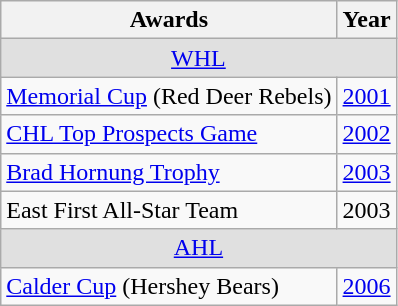<table class="wikitable">
<tr>
<th>Awards</th>
<th>Year</th>
</tr>
<tr ALIGN="center" bgcolor="#e0e0e0">
<td colspan="3"><a href='#'>WHL</a></td>
</tr>
<tr>
<td><a href='#'>Memorial Cup</a> (Red Deer Rebels)</td>
<td><a href='#'>2001</a></td>
</tr>
<tr>
<td><a href='#'>CHL Top Prospects Game</a></td>
<td><a href='#'>2002</a></td>
</tr>
<tr>
<td><a href='#'>Brad Hornung Trophy</a></td>
<td><a href='#'>2003</a></td>
</tr>
<tr>
<td>East First All-Star Team</td>
<td>2003</td>
</tr>
<tr ALIGN="center" bgcolor="#e0e0e0">
<td colspan="3"><a href='#'>AHL</a></td>
</tr>
<tr>
<td><a href='#'>Calder Cup</a> (Hershey Bears)</td>
<td><a href='#'>2006</a></td>
</tr>
</table>
